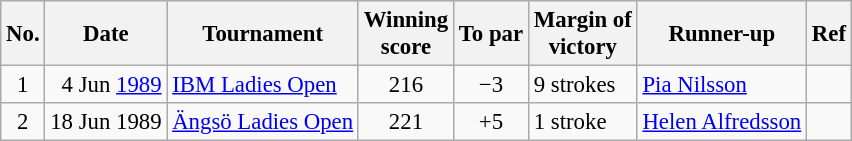<table class="wikitable" style="font-size:95%;">
<tr>
<th>No.</th>
<th>Date</th>
<th>Tournament</th>
<th>Winning<br>score</th>
<th>To par</th>
<th>Margin of<br>victory</th>
<th>Runner-up</th>
<th>Ref</th>
</tr>
<tr>
<td align=center>1</td>
<td align=right>4 Jun <a href='#'>1989</a></td>
<td><a href='#'>IBM Ladies Open</a></td>
<td align=center>216</td>
<td align=center>−3</td>
<td>9 strokes</td>
<td> <a href='#'>Pia Nilsson</a></td>
<td></td>
</tr>
<tr>
<td align=center>2</td>
<td align=right>18 Jun 1989</td>
<td><a href='#'>Ängsö Ladies Open</a></td>
<td align=center>221</td>
<td align=center>+5</td>
<td>1 stroke</td>
<td> <a href='#'>Helen Alfredsson</a></td>
<td></td>
</tr>
</table>
